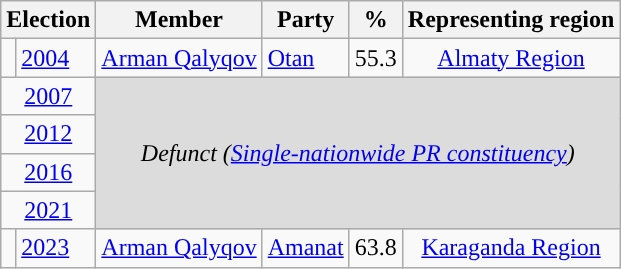<table class="wikitable">
<tr>
<th colspan="2">Election</th>
<th>Member</th>
<th>Party</th>
<th>%</th>
<th>Representing region</th>
</tr>
<tr>
<td style="background-color: "></td>
<td><a href='#'>2004</a></td>
<td><a href='#'>Arman Qalyqov</a></td>
<td><a href='#'>Otan</a></td>
<td align="right">55.3</td>
<td align="center"><a href='#'>Almaty Region</a></td>
</tr>
<tr>
<td colspan="2" align="center"><a href='#'>2007</a></td>
<td colspan="4" rowspan="4" align="center" style="background-color:#DCDCDC"><em>Defunct (<a href='#'>Single-nationwide PR constituency</a>)</em></td>
</tr>
<tr>
<td colspan="2" align="center"><a href='#'>2012</a></td>
</tr>
<tr>
<td colspan="2" align="center"><a href='#'>2016</a></td>
</tr>
<tr>
<td colspan="2" align="center"><a href='#'>2021</a></td>
</tr>
<tr>
<td style="background-color: "></td>
<td><a href='#'>2023</a></td>
<td><a href='#'>Arman Qalyqov</a></td>
<td><a href='#'>Amanat</a></td>
<td align="right">63.8</td>
<td align="center"><a href='#'>Karaganda Region</a></td>
</tr>
</table>
